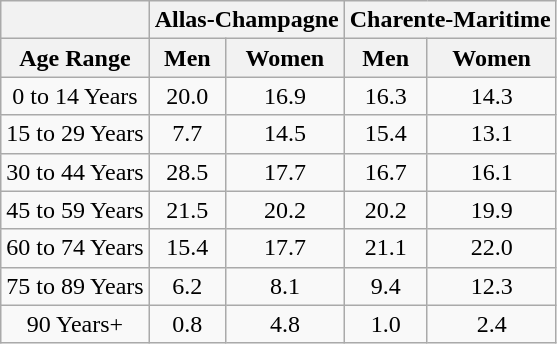<table class="wikitable" style="text-align:center;">
<tr>
<th></th>
<th colspan=2><strong>Allas-Champagne</strong></th>
<th colspan=2><strong>Charente-Maritime</strong></th>
</tr>
<tr>
<th><strong>Age Range</strong></th>
<th><strong>Men</strong></th>
<th><strong>Women</strong></th>
<th><strong>Men</strong></th>
<th><strong>Women</strong></th>
</tr>
<tr>
<td>0 to 14 Years</td>
<td>20.0</td>
<td>16.9</td>
<td>16.3</td>
<td>14.3</td>
</tr>
<tr>
<td>15 to 29 Years</td>
<td>7.7</td>
<td>14.5</td>
<td>15.4</td>
<td>13.1</td>
</tr>
<tr>
<td>30 to 44 Years</td>
<td>28.5</td>
<td>17.7</td>
<td>16.7</td>
<td>16.1</td>
</tr>
<tr>
<td>45 to 59 Years</td>
<td>21.5</td>
<td>20.2</td>
<td>20.2</td>
<td>19.9</td>
</tr>
<tr>
<td>60 to 74 Years</td>
<td>15.4</td>
<td>17.7</td>
<td>21.1</td>
<td>22.0</td>
</tr>
<tr>
<td>75 to 89 Years</td>
<td>6.2</td>
<td>8.1</td>
<td>9.4</td>
<td>12.3</td>
</tr>
<tr>
<td>90 Years+</td>
<td>0.8</td>
<td>4.8</td>
<td>1.0</td>
<td>2.4</td>
</tr>
</table>
